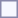<table style="border:1px solid #8888aa; background-color:#f7f8ff; padding:5px; font-size:95%; margin: 0px 12px 12px 0px;">
</table>
